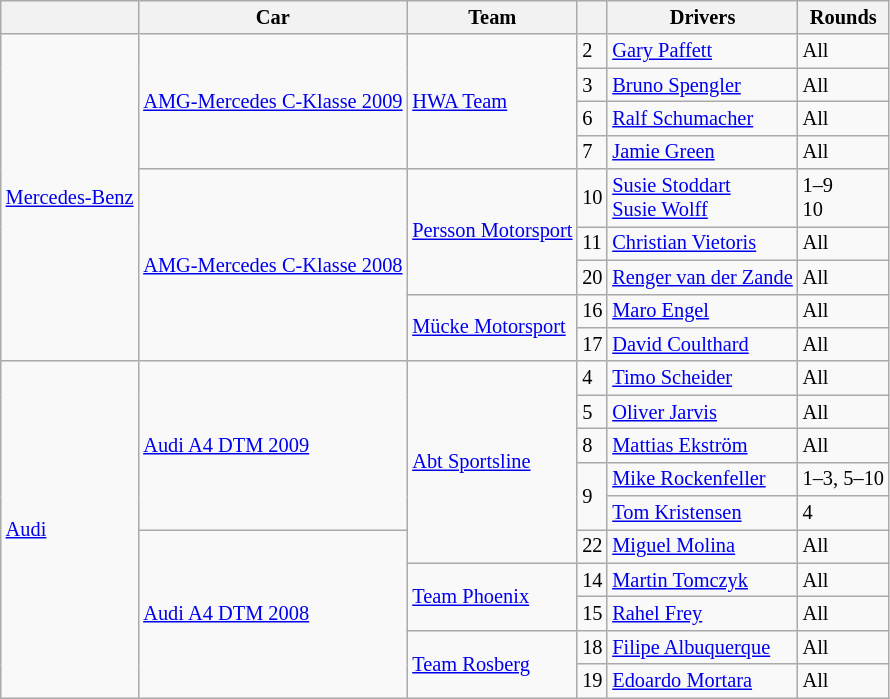<table class="wikitable sortable" style="font-size: 85%">
<tr>
<th></th>
<th>Car</th>
<th>Team</th>
<th></th>
<th>Drivers</th>
<th>Rounds</th>
</tr>
<tr>
<td rowspan=9><a href='#'>Mercedes-Benz</a></td>
<td rowspan=4><a href='#'>AMG-Mercedes C-Klasse 2009</a></td>
<td rowspan=4><a href='#'>HWA Team</a></td>
<td>2</td>
<td> <a href='#'>Gary Paffett</a></td>
<td>All</td>
</tr>
<tr>
<td>3</td>
<td> <a href='#'>Bruno Spengler</a></td>
<td>All</td>
</tr>
<tr>
<td>6</td>
<td> <a href='#'>Ralf Schumacher</a></td>
<td>All</td>
</tr>
<tr>
<td>7</td>
<td> <a href='#'>Jamie Green</a></td>
<td>All</td>
</tr>
<tr>
<td rowspan=5><a href='#'>AMG-Mercedes C-Klasse 2008</a></td>
<td rowspan=3><a href='#'>Persson Motorsport</a></td>
<td>10</td>
<td> <a href='#'>Susie Stoddart</a><br> <a href='#'>Susie Wolff</a></td>
<td>1–9<br>10</td>
</tr>
<tr>
<td>11</td>
<td> <a href='#'>Christian Vietoris</a></td>
<td>All</td>
</tr>
<tr>
<td>20</td>
<td> <a href='#'>Renger van der Zande</a></td>
<td>All</td>
</tr>
<tr>
<td rowspan=2><a href='#'>Mücke Motorsport</a></td>
<td>16</td>
<td> <a href='#'>Maro Engel</a></td>
<td>All</td>
</tr>
<tr>
<td>17</td>
<td> <a href='#'>David Coulthard</a></td>
<td>All</td>
</tr>
<tr>
<td rowspan="10"><a href='#'>Audi</a></td>
<td rowspan="5"><a href='#'>Audi A4 DTM 2009</a></td>
<td rowspan="6"><a href='#'>Abt Sportsline</a></td>
<td>4</td>
<td> <a href='#'>Timo Scheider</a></td>
<td>All</td>
</tr>
<tr>
<td>5</td>
<td> <a href='#'>Oliver Jarvis</a></td>
<td>All</td>
</tr>
<tr>
<td>8</td>
<td> <a href='#'>Mattias Ekström</a></td>
<td>All</td>
</tr>
<tr>
<td rowspan=2>9</td>
<td> <a href='#'>Mike Rockenfeller</a></td>
<td>1–3, 5–10</td>
</tr>
<tr>
<td> <a href='#'>Tom Kristensen</a></td>
<td>4</td>
</tr>
<tr>
<td rowspan="5"><a href='#'>Audi A4 DTM 2008</a></td>
<td>22</td>
<td> <a href='#'>Miguel Molina</a></td>
<td>All</td>
</tr>
<tr>
<td rowspan="2"><a href='#'>Team Phoenix</a></td>
<td>14</td>
<td> <a href='#'>Martin Tomczyk</a></td>
<td>All</td>
</tr>
<tr>
<td>15</td>
<td> <a href='#'>Rahel Frey</a></td>
<td>All</td>
</tr>
<tr>
<td rowspan="2"><a href='#'>Team Rosberg</a></td>
<td>18</td>
<td> <a href='#'>Filipe Albuquerque</a></td>
<td>All</td>
</tr>
<tr>
<td>19</td>
<td> <a href='#'>Edoardo Mortara</a></td>
<td>All</td>
</tr>
</table>
